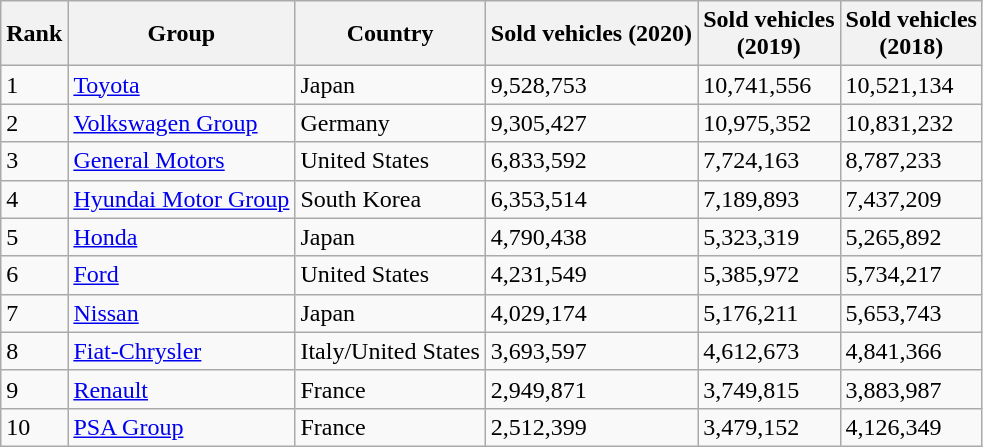<table class="wikitable sortable">
<tr>
<th>Rank</th>
<th>Group</th>
<th>Country</th>
<th data-sort-type="number">Sold vehicles (2020)</th>
<th data-sort-type="number">Sold vehicles <br> (2019)</th>
<th data-sort-type="number">Sold vehicles <br> (2018)</th>
</tr>
<tr>
<td>1</td>
<td><a href='#'>Toyota</a></td>
<td>Japan</td>
<td>9,528,753</td>
<td>10,741,556</td>
<td>10,521,134</td>
</tr>
<tr>
<td>2</td>
<td><a href='#'>Volkswagen Group</a></td>
<td>Germany</td>
<td>9,305,427</td>
<td>10,975,352</td>
<td>10,831,232</td>
</tr>
<tr>
<td>3</td>
<td><a href='#'>General Motors</a></td>
<td>United States</td>
<td>6,833,592</td>
<td>7,724,163</td>
<td>8,787,233</td>
</tr>
<tr>
<td>4</td>
<td><a href='#'>Hyundai Motor Group</a></td>
<td>South Korea</td>
<td>6,353,514</td>
<td>7,189,893</td>
<td>7,437,209</td>
</tr>
<tr>
<td>5</td>
<td><a href='#'>Honda</a></td>
<td>Japan</td>
<td>4,790,438</td>
<td>5,323,319</td>
<td>5,265,892</td>
</tr>
<tr>
<td>6</td>
<td><a href='#'>Ford</a></td>
<td>United States</td>
<td>4,231,549</td>
<td>5,385,972</td>
<td>5,734,217</td>
</tr>
<tr>
<td>7</td>
<td><a href='#'>Nissan</a></td>
<td>Japan</td>
<td>4,029,174</td>
<td>5,176,211</td>
<td>5,653,743</td>
</tr>
<tr>
<td>8</td>
<td><a href='#'>Fiat-Chrysler</a></td>
<td>Italy/United States</td>
<td>3,693,597</td>
<td>4,612,673</td>
<td>4,841,366</td>
</tr>
<tr>
<td>9</td>
<td><a href='#'>Renault</a></td>
<td>France</td>
<td>2,949,871</td>
<td>3,749,815</td>
<td>3,883,987</td>
</tr>
<tr>
<td>10</td>
<td><a href='#'>PSA Group</a></td>
<td>France</td>
<td>2,512,399</td>
<td>3,479,152</td>
<td>4,126,349</td>
</tr>
</table>
